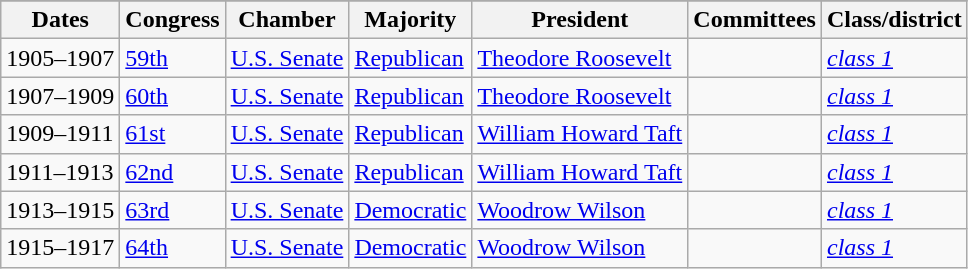<table class="wikitable">
<tr>
</tr>
<tr>
<th>Dates</th>
<th>Congress</th>
<th>Chamber</th>
<th>Majority</th>
<th>President</th>
<th>Committees</th>
<th>Class/district</th>
</tr>
<tr>
<td>1905–1907</td>
<td><a href='#'>59th</a></td>
<td><a href='#'>U.S. Senate</a></td>
<td><a href='#'>Republican</a></td>
<td><a href='#'>Theodore Roosevelt</a></td>
<td></td>
<td><a href='#'><em>class 1</em></a></td>
</tr>
<tr>
<td>1907–1909</td>
<td><a href='#'>60th</a></td>
<td><a href='#'>U.S. Senate</a></td>
<td><a href='#'>Republican</a></td>
<td><a href='#'>Theodore Roosevelt</a></td>
<td></td>
<td><a href='#'><em>class 1</em></a></td>
</tr>
<tr>
<td>1909–1911</td>
<td><a href='#'>61st</a></td>
<td><a href='#'>U.S. Senate</a></td>
<td><a href='#'>Republican</a></td>
<td><a href='#'>William Howard Taft</a></td>
<td></td>
<td><a href='#'><em>class 1</em></a></td>
</tr>
<tr>
<td>1911–1913</td>
<td><a href='#'>62nd</a></td>
<td><a href='#'>U.S. Senate</a></td>
<td><a href='#'>Republican</a></td>
<td><a href='#'>William Howard Taft</a></td>
<td></td>
<td><a href='#'><em>class 1</em></a></td>
</tr>
<tr>
<td>1913–1915</td>
<td><a href='#'>63rd</a></td>
<td><a href='#'>U.S. Senate</a></td>
<td><a href='#'>Democratic</a></td>
<td><a href='#'>Woodrow Wilson</a></td>
<td></td>
<td><a href='#'><em>class 1</em></a></td>
</tr>
<tr>
<td>1915–1917</td>
<td><a href='#'>64th</a></td>
<td><a href='#'>U.S. Senate</a></td>
<td><a href='#'>Democratic</a></td>
<td><a href='#'>Woodrow Wilson</a></td>
<td></td>
<td><a href='#'><em>class 1</em></a></td>
</tr>
</table>
